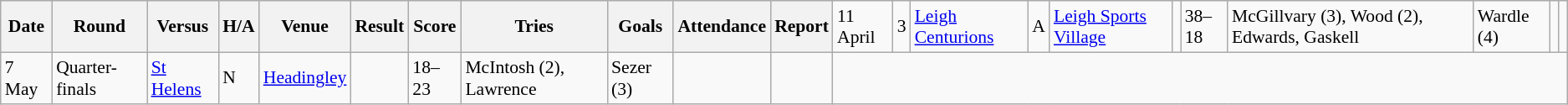<table class="wikitable defaultleft col2center col4center col7center col10right" style="font-size:90%;">
<tr>
<th>Date</th>
<th>Round</th>
<th>Versus</th>
<th>H/A</th>
<th>Venue</th>
<th>Result</th>
<th>Score</th>
<th>Tries</th>
<th>Goals</th>
<th>Attendance</th>
<th>Report</th>
<td>11 April</td>
<td>3</td>
<td> <a href='#'>Leigh Centurions</a></td>
<td>A</td>
<td><a href='#'>Leigh Sports Village</a></td>
<td></td>
<td>38–18</td>
<td>McGillvary (3), Wood (2), Edwards, Gaskell</td>
<td>Wardle (4)</td>
<td></td>
<td></td>
</tr>
<tr>
<td>7 May</td>
<td>Quarter-finals</td>
<td> <a href='#'>St Helens</a></td>
<td>N</td>
<td><a href='#'>Headingley</a></td>
<td></td>
<td>18–23</td>
<td>McIntosh (2), Lawrence</td>
<td>Sezer (3)</td>
<td></td>
<td></td>
</tr>
</table>
